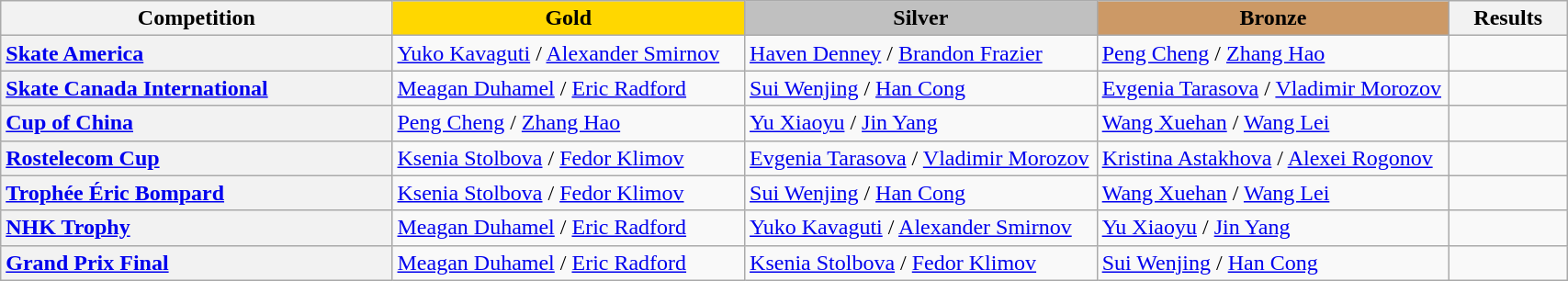<table class="wikitable unsortable" style="text-align:left; width:90%">
<tr>
<th scope="col" style="text-align:center; width:25%">Competition</th>
<td scope="col" style="text-align:center; width:22.5%; background:gold"><strong>Gold</strong></td>
<td scope="col" style="text-align:center; width:22.5%; background:silver"><strong>Silver</strong></td>
<td scope="col" style="text-align:center; width:22.5%; background:#c96"><strong>Bronze</strong></td>
<th scope="col" style="text-align:center; width:7.5%">Results</th>
</tr>
<tr>
<th scope="row" style="text-align:left"> <a href='#'>Skate America</a></th>
<td> <a href='#'>Yuko Kavaguti</a> / <a href='#'>Alexander Smirnov</a></td>
<td> <a href='#'>Haven Denney</a> / <a href='#'>Brandon Frazier</a></td>
<td> <a href='#'>Peng Cheng</a> / <a href='#'>Zhang Hao</a></td>
<td></td>
</tr>
<tr>
<th scope="row" style="text-align:left"> <a href='#'>Skate Canada International</a></th>
<td> <a href='#'>Meagan Duhamel</a> / <a href='#'>Eric Radford</a></td>
<td> <a href='#'>Sui Wenjing</a> / <a href='#'>Han Cong</a></td>
<td> <a href='#'>Evgenia Tarasova</a> / <a href='#'>Vladimir Morozov</a></td>
<td></td>
</tr>
<tr>
<th scope="row" style="text-align:left"> <a href='#'>Cup of China</a></th>
<td> <a href='#'>Peng Cheng</a> / <a href='#'>Zhang Hao</a></td>
<td> <a href='#'>Yu Xiaoyu</a> / <a href='#'>Jin Yang</a></td>
<td> <a href='#'>Wang Xuehan</a> / <a href='#'>Wang Lei</a></td>
<td></td>
</tr>
<tr>
<th scope="row" style="text-align:left"> <a href='#'>Rostelecom Cup</a></th>
<td> <a href='#'>Ksenia Stolbova</a> / <a href='#'>Fedor Klimov</a></td>
<td> <a href='#'>Evgenia Tarasova</a> / <a href='#'>Vladimir Morozov</a></td>
<td> <a href='#'>Kristina Astakhova</a> / <a href='#'>Alexei Rogonov</a></td>
<td></td>
</tr>
<tr>
<th scope="row" style="text-align:left"> <a href='#'>Trophée Éric Bompard</a></th>
<td> <a href='#'>Ksenia Stolbova</a> / <a href='#'>Fedor Klimov</a></td>
<td> <a href='#'>Sui Wenjing</a> / <a href='#'>Han Cong</a></td>
<td> <a href='#'>Wang Xuehan</a> / <a href='#'>Wang Lei</a></td>
<td></td>
</tr>
<tr>
<th scope="row" style="text-align:left"> <a href='#'>NHK Trophy</a></th>
<td> <a href='#'>Meagan Duhamel</a> / <a href='#'>Eric Radford</a></td>
<td> <a href='#'>Yuko Kavaguti</a> / <a href='#'>Alexander Smirnov</a></td>
<td> <a href='#'>Yu Xiaoyu</a> / <a href='#'>Jin Yang</a></td>
<td></td>
</tr>
<tr>
<th scope="row" style="text-align:left"> <a href='#'>Grand Prix Final</a></th>
<td> <a href='#'>Meagan Duhamel</a> / <a href='#'>Eric Radford</a></td>
<td> <a href='#'>Ksenia Stolbova</a> / <a href='#'>Fedor Klimov</a></td>
<td> <a href='#'>Sui Wenjing</a> / <a href='#'>Han Cong</a></td>
<td></td>
</tr>
</table>
